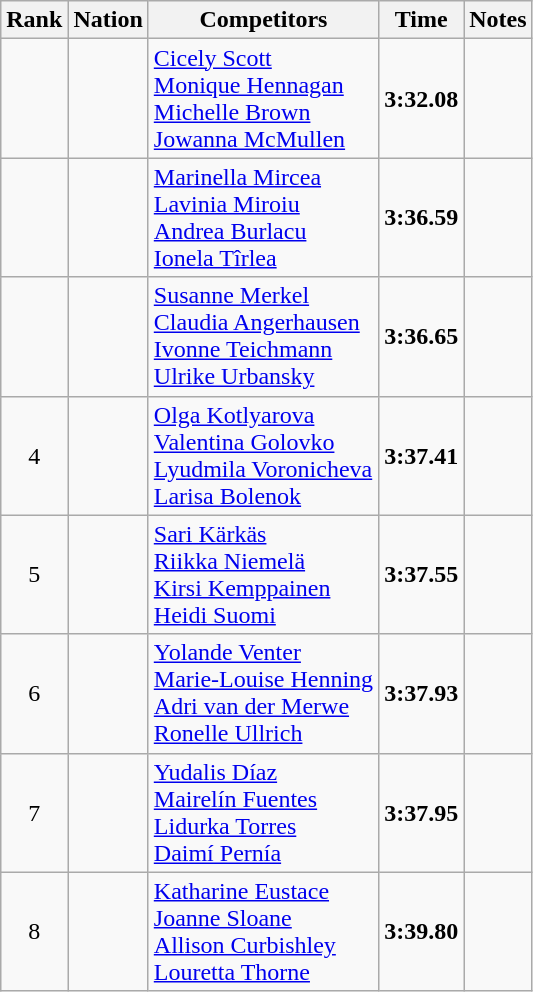<table class="wikitable sortable" style="text-align:center">
<tr>
<th>Rank</th>
<th>Nation</th>
<th>Competitors</th>
<th>Time</th>
<th>Notes</th>
</tr>
<tr>
<td></td>
<td align=left></td>
<td align=left><a href='#'>Cicely Scott</a><br><a href='#'>Monique Hennagan</a><br><a href='#'>Michelle Brown</a><br><a href='#'>Jowanna McMullen</a></td>
<td><strong>3:32.08</strong></td>
<td></td>
</tr>
<tr>
<td></td>
<td align=left></td>
<td align=left><a href='#'>Marinella Mircea</a><br><a href='#'>Lavinia Miroiu</a><br><a href='#'>Andrea Burlacu</a><br><a href='#'>Ionela Tîrlea</a></td>
<td><strong>3:36.59</strong></td>
<td></td>
</tr>
<tr>
<td></td>
<td align=left></td>
<td align=left><a href='#'>Susanne Merkel</a><br><a href='#'>Claudia Angerhausen</a><br><a href='#'>Ivonne Teichmann</a><br><a href='#'>Ulrike Urbansky</a></td>
<td><strong>3:36.65</strong></td>
<td></td>
</tr>
<tr>
<td>4</td>
<td align=left></td>
<td align=left><a href='#'>Olga Kotlyarova</a><br><a href='#'>Valentina Golovko</a><br><a href='#'>Lyudmila Voronicheva</a><br><a href='#'>Larisa Bolenok</a></td>
<td><strong>3:37.41</strong></td>
<td></td>
</tr>
<tr>
<td>5</td>
<td align=left></td>
<td align=left><a href='#'>Sari Kärkäs</a><br><a href='#'>Riikka Niemelä</a><br><a href='#'>Kirsi Kemppainen</a><br><a href='#'>Heidi Suomi</a></td>
<td><strong>3:37.55</strong></td>
<td></td>
</tr>
<tr>
<td>6</td>
<td align=left></td>
<td align=left><a href='#'>Yolande Venter</a><br><a href='#'>Marie-Louise Henning</a><br><a href='#'>Adri van der Merwe</a><br><a href='#'>Ronelle Ullrich</a></td>
<td><strong>3:37.93</strong></td>
<td></td>
</tr>
<tr>
<td>7</td>
<td align=left></td>
<td align=left><a href='#'>Yudalis Díaz</a><br><a href='#'>Mairelín Fuentes</a><br><a href='#'>Lidurka Torres</a><br><a href='#'>Daimí Pernía</a></td>
<td><strong>3:37.95</strong></td>
<td></td>
</tr>
<tr>
<td>8</td>
<td align=left></td>
<td align=left><a href='#'>Katharine Eustace</a><br><a href='#'>Joanne Sloane</a><br><a href='#'>Allison Curbishley</a><br><a href='#'>Louretta Thorne</a></td>
<td><strong>3:39.80</strong></td>
<td></td>
</tr>
</table>
